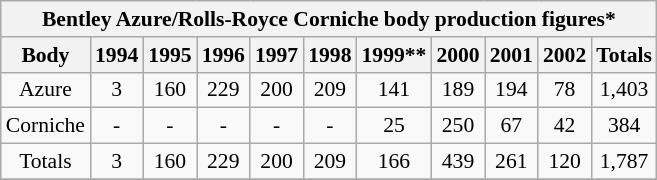<table class="wikitable" style="text-align:center; font-size:90%;">
<tr>
<th colspan="15">Bentley Azure/Rolls-Royce Corniche body production figures*</th>
</tr>
<tr>
<th>Body</th>
<th>1994</th>
<th>1995</th>
<th>1996</th>
<th>1997</th>
<th>1998</th>
<th>1999**</th>
<th>2000</th>
<th>2001</th>
<th>2002</th>
<th>Totals</th>
</tr>
<tr>
<td>Azure</td>
<td>3</td>
<td>160</td>
<td>229</td>
<td>200</td>
<td>209</td>
<td>141</td>
<td>189</td>
<td>194</td>
<td>78</td>
<td>1,403</td>
</tr>
<tr>
<td>Corniche</td>
<td>-</td>
<td>-</td>
<td>-</td>
<td>-</td>
<td>-</td>
<td>25</td>
<td>250</td>
<td>67</td>
<td>42</td>
<td>384</td>
</tr>
<tr>
<td>Totals</td>
<td>3</td>
<td>160</td>
<td>229</td>
<td>200</td>
<td>209</td>
<td>166</td>
<td>439</td>
<td>261</td>
<td>120</td>
<td>1,787</td>
</tr>
<tr>
</tr>
</table>
